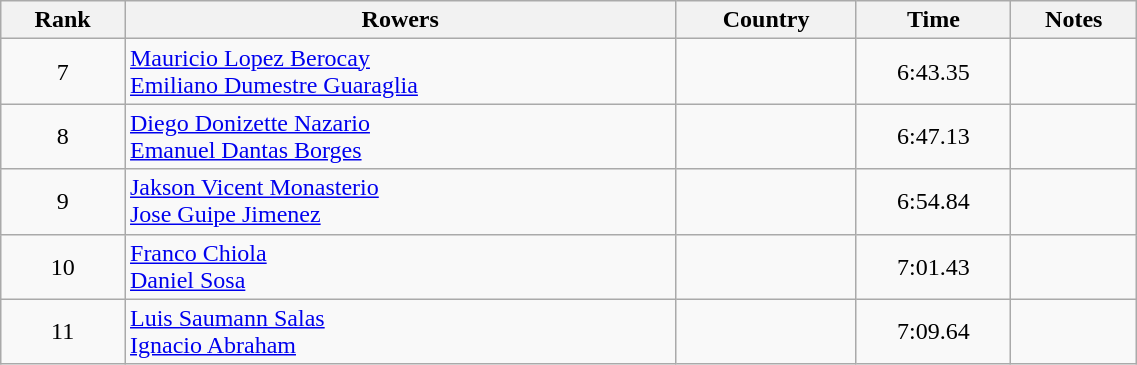<table class="wikitable" width=60% style="text-align:center">
<tr>
<th>Rank</th>
<th>Rowers</th>
<th>Country</th>
<th>Time</th>
<th>Notes</th>
</tr>
<tr>
<td>7</td>
<td align=left><a href='#'>Mauricio Lopez Berocay</a><br><a href='#'>Emiliano Dumestre Guaraglia</a></td>
<td align=left></td>
<td>6:43.35</td>
<td></td>
</tr>
<tr>
<td>8</td>
<td align=left><a href='#'>Diego Donizette Nazario</a><br><a href='#'>Emanuel Dantas Borges</a></td>
<td align=left></td>
<td>6:47.13</td>
<td></td>
</tr>
<tr>
<td>9</td>
<td align=left><a href='#'>Jakson Vicent Monasterio</a><br><a href='#'>Jose Guipe Jimenez</a></td>
<td align=left></td>
<td>6:54.84</td>
<td></td>
</tr>
<tr>
<td>10</td>
<td align=left><a href='#'>Franco Chiola</a><br><a href='#'>Daniel Sosa</a></td>
<td align=left></td>
<td>7:01.43</td>
<td></td>
</tr>
<tr>
<td>11</td>
<td align=left><a href='#'>Luis Saumann Salas</a><br><a href='#'>Ignacio Abraham</a></td>
<td align=left></td>
<td>7:09.64</td>
<td></td>
</tr>
</table>
